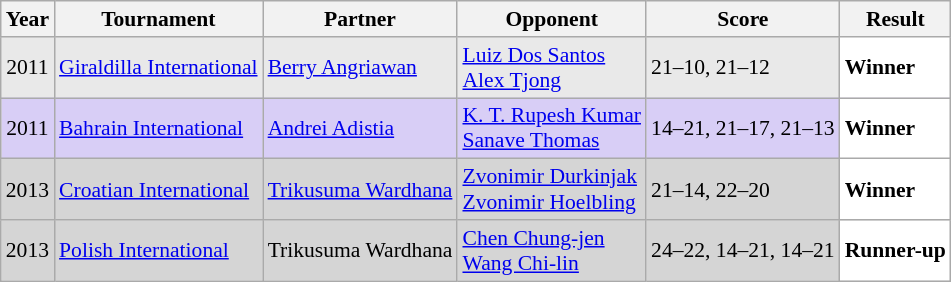<table class="sortable wikitable" style="font-size: 90%;">
<tr>
<th>Year</th>
<th>Tournament</th>
<th>Partner</th>
<th>Opponent</th>
<th>Score</th>
<th>Result</th>
</tr>
<tr style="background:#E9E9E9">
<td align="center">2011</td>
<td align="left"><a href='#'>Giraldilla International</a></td>
<td align="left"> <a href='#'>Berry Angriawan</a></td>
<td align="left"> <a href='#'>Luiz Dos Santos</a> <br>  <a href='#'>Alex Tjong</a></td>
<td align="left">21–10, 21–12</td>
<td style="text-align:left; background:white"> <strong>Winner</strong></td>
</tr>
<tr style="background:#D8CEF6">
<td align="center">2011</td>
<td align="left"><a href='#'>Bahrain International</a></td>
<td align="left"> <a href='#'>Andrei Adistia</a></td>
<td align="left"> <a href='#'>K. T. Rupesh Kumar</a> <br>  <a href='#'>Sanave Thomas</a></td>
<td align="left">14–21, 21–17, 21–13</td>
<td style="text-align:left; background:white"> <strong>Winner</strong></td>
</tr>
<tr style="background:#D5D5D5">
<td align="center">2013</td>
<td align="left"><a href='#'>Croatian International</a></td>
<td align="left"> <a href='#'>Trikusuma Wardhana</a></td>
<td align="left"> <a href='#'>Zvonimir Durkinjak</a> <br>  <a href='#'>Zvonimir Hoelbling</a></td>
<td align="left">21–14, 22–20</td>
<td style="text-align:left; background:white"> <strong>Winner</strong></td>
</tr>
<tr style="background:#D5D5D5">
<td align="center">2013</td>
<td align="left"><a href='#'>Polish International</a></td>
<td align="left"> Trikusuma Wardhana</td>
<td align="left"> <a href='#'>Chen Chung-jen</a> <br>  <a href='#'>Wang Chi-lin</a></td>
<td align="left">24–22, 14–21, 14–21</td>
<td style="text-align:left; background:white"> <strong>Runner-up</strong></td>
</tr>
</table>
